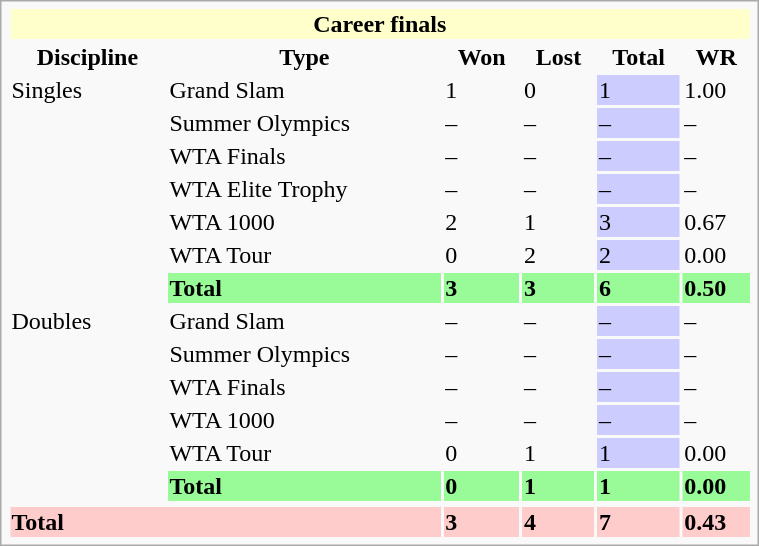<table class="infobox vcard vevent nowrap" width=40%>
<tr bgcolor=ffffcc>
<th colspan=6>Career finals</th>
</tr>
<tr>
<th>Discipline</th>
<th>Type</th>
<th>Won</th>
<th>Lost</th>
<th>Total</th>
<th>WR</th>
</tr>
<tr>
<td rowspan=7>Singles</td>
<td>Grand Slam</td>
<td>1</td>
<td>0</td>
<td bgcolor=CCCCFF>1</td>
<td>1.00</td>
</tr>
<tr>
<td>Summer Olympics</td>
<td>–</td>
<td>–</td>
<td bgcolor=CCCCFF>–</td>
<td>–</td>
</tr>
<tr>
<td>WTA Finals</td>
<td>–</td>
<td>–</td>
<td bgcolor=CCCCFF>–</td>
<td>–</td>
</tr>
<tr>
<td>WTA Elite Trophy</td>
<td>–</td>
<td>–</td>
<td bgcolor=CCCCFF>–</td>
<td>–</td>
</tr>
<tr>
<td>WTA 1000</td>
<td>2</td>
<td>1</td>
<td bgcolor=CCCCFF>3</td>
<td>0.67</td>
</tr>
<tr>
<td>WTA Tour</td>
<td>0</td>
<td>2</td>
<td bgcolor=CCCCFF>2</td>
<td>0.00</td>
</tr>
<tr bgcolor=98FB98>
<td><strong>Total</strong></td>
<td><strong>3</strong></td>
<td><strong>3</strong></td>
<td><strong>6</strong></td>
<td><strong>0.50</strong></td>
</tr>
<tr>
<td rowspan=6>Doubles</td>
<td>Grand Slam</td>
<td>–</td>
<td>–</td>
<td bgcolor=CCCCFF>–</td>
<td>–</td>
</tr>
<tr>
<td>Summer Olympics</td>
<td>–</td>
<td>–</td>
<td bgcolor=CCCCFF>–</td>
<td>–</td>
</tr>
<tr>
<td>WTA Finals</td>
<td>–</td>
<td>–</td>
<td bgcolor=CCCCFF>–</td>
<td>–</td>
</tr>
<tr>
<td>WTA 1000</td>
<td>–</td>
<td>–</td>
<td bgcolor=CCCCFF>–</td>
<td>–</td>
</tr>
<tr>
<td>WTA Tour</td>
<td>0</td>
<td>1</td>
<td bgcolor=CCCCFF>1</td>
<td>0.00</td>
</tr>
<tr bgcolor=98FB98>
<td><strong>Total</strong></td>
<td><strong>0</strong></td>
<td><strong>1</strong></td>
<td><strong>1</strong></td>
<td><strong>0.00</strong></td>
</tr>
<tr>
</tr>
<tr bgcolor=FFCCCC>
<td colspan=2><strong>Total</strong></td>
<td><strong>3</strong></td>
<td><strong>4</strong></td>
<td><strong>7</strong></td>
<td><strong>0.43</strong></td>
</tr>
</table>
